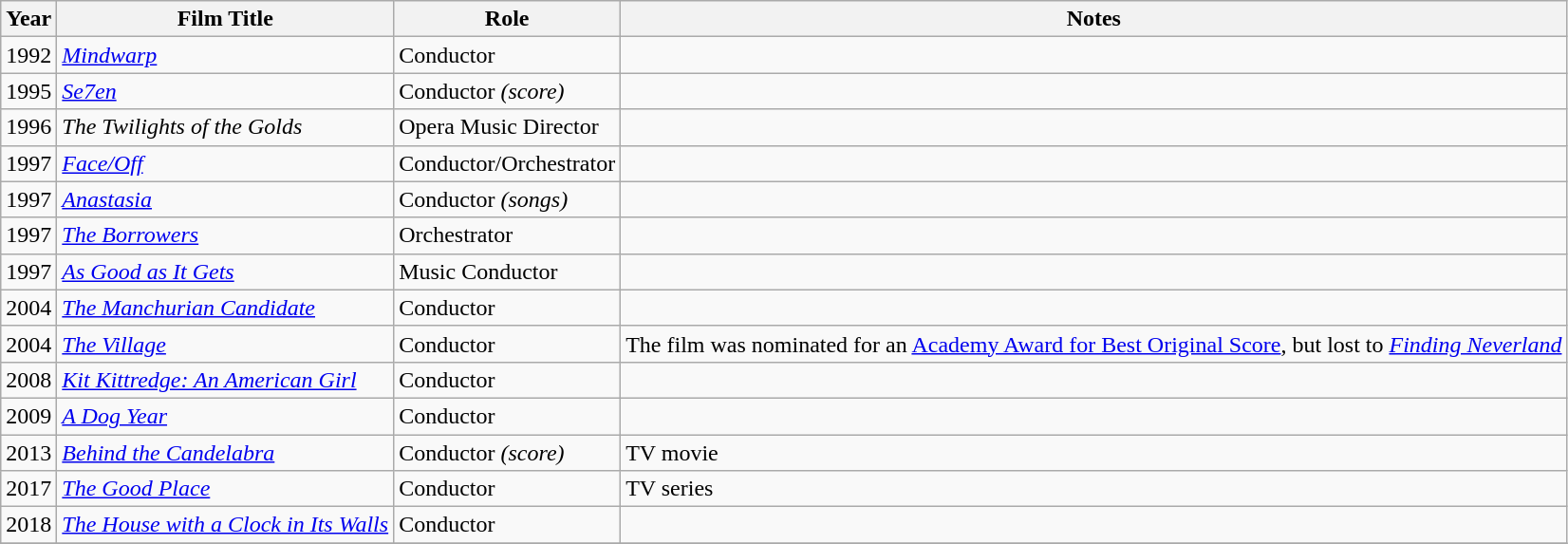<table class="wikitable sortable">
<tr>
<th>Year</th>
<th>Film Title</th>
<th>Role</th>
<th>Notes</th>
</tr>
<tr>
<td>1992</td>
<td><em><a href='#'>Mindwarp</a></em></td>
<td>Conductor</td>
<td></td>
</tr>
<tr>
<td>1995</td>
<td><em><a href='#'>Se7en</a></em></td>
<td>Conductor <em>(score)</em></td>
<td></td>
</tr>
<tr>
<td>1996</td>
<td><em>The Twilights of the Golds</em></td>
<td>Opera Music Director</td>
<td></td>
</tr>
<tr>
<td>1997</td>
<td><em><a href='#'>Face/Off</a></em></td>
<td>Conductor/Orchestrator</td>
<td></td>
</tr>
<tr>
<td>1997</td>
<td><em><a href='#'>Anastasia</a></em></td>
<td>Conductor <em>(songs)</em></td>
<td></td>
</tr>
<tr>
<td>1997</td>
<td><em><a href='#'>The Borrowers</a></em></td>
<td>Orchestrator</td>
<td></td>
</tr>
<tr>
<td>1997</td>
<td><em><a href='#'>As Good as It Gets</a></em></td>
<td>Music Conductor</td>
<td></td>
</tr>
<tr>
<td>2004</td>
<td><em><a href='#'>The Manchurian Candidate</a></em></td>
<td>Conductor</td>
<td></td>
</tr>
<tr>
<td>2004</td>
<td><em><a href='#'>The Village</a></em></td>
<td>Conductor</td>
<td>The film was nominated for an <a href='#'>Academy Award for Best Original Score</a>, but lost to <em><a href='#'>Finding Neverland</a></em></td>
</tr>
<tr>
<td>2008</td>
<td><em><a href='#'>Kit Kittredge: An American Girl</a></em></td>
<td>Conductor</td>
<td></td>
</tr>
<tr>
<td>2009</td>
<td><em><a href='#'>A Dog Year</a></em></td>
<td>Conductor</td>
<td></td>
</tr>
<tr>
<td>2013</td>
<td><em><a href='#'>Behind the Candelabra</a></em></td>
<td>Conductor <em>(score)</em></td>
<td>TV movie</td>
</tr>
<tr>
<td>2017</td>
<td><em><a href='#'>The Good Place</a></em></td>
<td>Conductor</td>
<td>TV series</td>
</tr>
<tr>
<td>2018</td>
<td><em><a href='#'>The House with a Clock in Its Walls</a></em></td>
<td>Conductor</td>
<td></td>
</tr>
<tr>
</tr>
</table>
